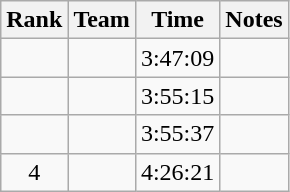<table class="wikitable sortable" style="text-align:center">
<tr>
<th>Rank</th>
<th>Team</th>
<th>Time</th>
<th>Notes</th>
</tr>
<tr>
<td></td>
<td align=left></td>
<td>3:47:09</td>
<td></td>
</tr>
<tr>
<td></td>
<td align=left></td>
<td>3:55:15</td>
<td></td>
</tr>
<tr>
<td></td>
<td align=left></td>
<td>3:55:37</td>
<td></td>
</tr>
<tr>
<td>4</td>
<td align=left></td>
<td>4:26:21</td>
<td></td>
</tr>
</table>
